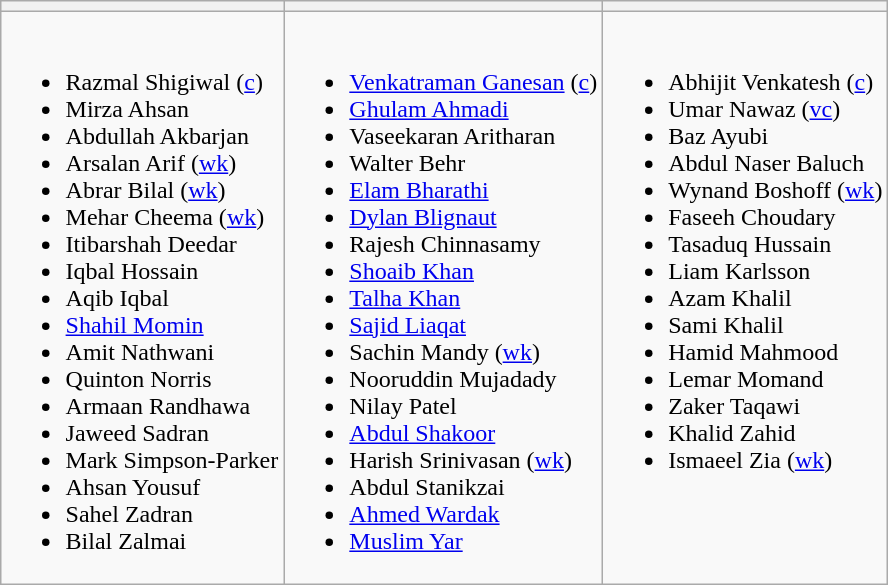<table class="wikitable" style="text-align:left; margin:auto">
<tr>
<th></th>
<th></th>
<th></th>
</tr>
<tr style="vertical-align:top">
<td><br><ul><li>Razmal Shigiwal (<a href='#'>c</a>)</li><li>Mirza Ahsan</li><li>Abdullah Akbarjan</li><li>Arsalan Arif (<a href='#'>wk</a>)</li><li>Abrar Bilal (<a href='#'>wk</a>)</li><li>Mehar Cheema (<a href='#'>wk</a>)</li><li>Itibarshah Deedar</li><li>Iqbal Hossain</li><li>Aqib Iqbal</li><li><a href='#'>Shahil Momin</a></li><li>Amit Nathwani</li><li>Quinton Norris</li><li>Armaan Randhawa</li><li>Jaweed Sadran</li><li>Mark Simpson-Parker</li><li>Ahsan Yousuf</li><li>Sahel Zadran</li><li>Bilal Zalmai</li></ul></td>
<td><br><ul><li><a href='#'>Venkatraman Ganesan</a> (<a href='#'>c</a>)</li><li><a href='#'>Ghulam Ahmadi</a></li><li>Vaseekaran Aritharan</li><li>Walter Behr</li><li><a href='#'>Elam Bharathi</a></li><li><a href='#'>Dylan Blignaut</a></li><li>Rajesh Chinnasamy</li><li><a href='#'>Shoaib Khan</a></li><li><a href='#'>Talha Khan</a></li><li><a href='#'>Sajid Liaqat</a></li><li>Sachin Mandy (<a href='#'>wk</a>)</li><li>Nooruddin Mujadady</li><li>Nilay Patel</li><li><a href='#'>Abdul Shakoor</a></li><li>Harish Srinivasan (<a href='#'>wk</a>)</li><li>Abdul Stanikzai</li><li><a href='#'>Ahmed Wardak</a></li><li><a href='#'>Muslim Yar</a></li></ul></td>
<td><br><ul><li>Abhijit Venkatesh (<a href='#'>c</a>)</li><li>Umar Nawaz (<a href='#'>vc</a>)</li><li>Baz Ayubi</li><li>Abdul Naser Baluch</li><li>Wynand Boshoff (<a href='#'>wk</a>)</li><li>Faseeh Choudary</li><li>Tasaduq Hussain</li><li>Liam Karlsson</li><li>Azam Khalil</li><li>Sami Khalil</li><li>Hamid Mahmood</li><li>Lemar Momand</li><li>Zaker Taqawi</li><li>Khalid Zahid</li><li>Ismaeel Zia (<a href='#'>wk</a>)</li></ul></td>
</tr>
</table>
